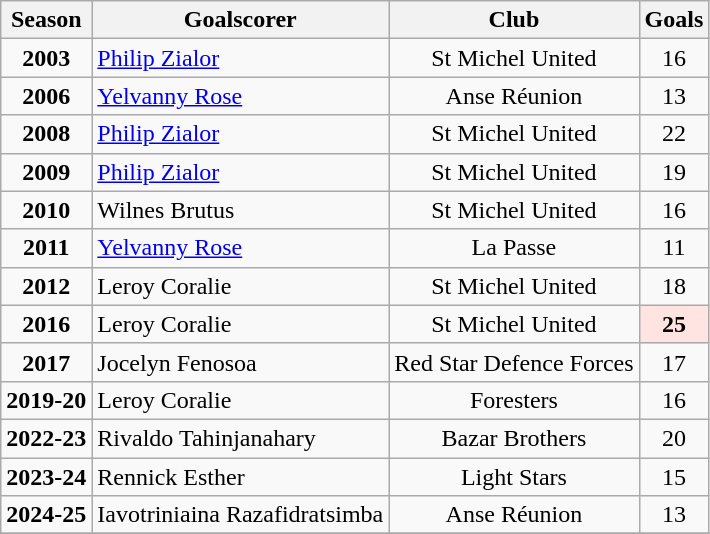<table class="wikitable" style="text-align:center;">
<tr>
<th>Season</th>
<th>Goalscorer</th>
<th>Club</th>
<th>Goals</th>
</tr>
<tr>
<td><strong>2003</strong></td>
<td align=left> <a href='#'>Philip Zialor</a></td>
<td>St Michel United</td>
<td>16</td>
</tr>
<tr>
<td><strong>2006</strong></td>
<td align=left> <a href='#'>Yelvanny Rose</a></td>
<td>Anse Réunion</td>
<td>13</td>
</tr>
<tr>
<td><strong>2008</strong></td>
<td align=left> <a href='#'>Philip Zialor</a></td>
<td>St Michel United</td>
<td>22</td>
</tr>
<tr>
<td><strong>2009</strong></td>
<td align=left> <a href='#'>Philip Zialor</a></td>
<td>St Michel United</td>
<td>19</td>
</tr>
<tr>
<td><strong>2010</strong></td>
<td align=left> Wilnes Brutus</td>
<td>St Michel United</td>
<td>16</td>
</tr>
<tr>
<td><strong>2011</strong></td>
<td align=left> <a href='#'>Yelvanny Rose</a></td>
<td>La Passe</td>
<td>11</td>
</tr>
<tr>
<td><strong>2012</strong></td>
<td align=left> Leroy Coralie</td>
<td>St Michel United</td>
<td>18</td>
</tr>
<tr>
<td><strong>2016</strong></td>
<td align=left> Leroy Coralie</td>
<td>St Michel United</td>
<td bgcolor=mistyrose><strong>25</strong></td>
</tr>
<tr>
<td><strong>2017</strong></td>
<td align=left> Jocelyn Fenosoa</td>
<td>Red Star Defence Forces</td>
<td>17</td>
</tr>
<tr>
<td><strong>2019-20</strong></td>
<td align=left> Leroy Coralie</td>
<td>Foresters</td>
<td>16</td>
</tr>
<tr>
<td><strong>2022-23</strong></td>
<td align=left> Rivaldo Tahinjanahary</td>
<td>Bazar Brothers</td>
<td>20</td>
</tr>
<tr>
<td><strong>2023-24</strong></td>
<td align=left> Rennick Esther</td>
<td>Light Stars</td>
<td>15</td>
</tr>
<tr>
<td><strong>2024-25</strong></td>
<td align=left> Iavotriniaina Razafidratsimba</td>
<td>Anse Réunion</td>
<td>13</td>
</tr>
<tr>
</tr>
</table>
